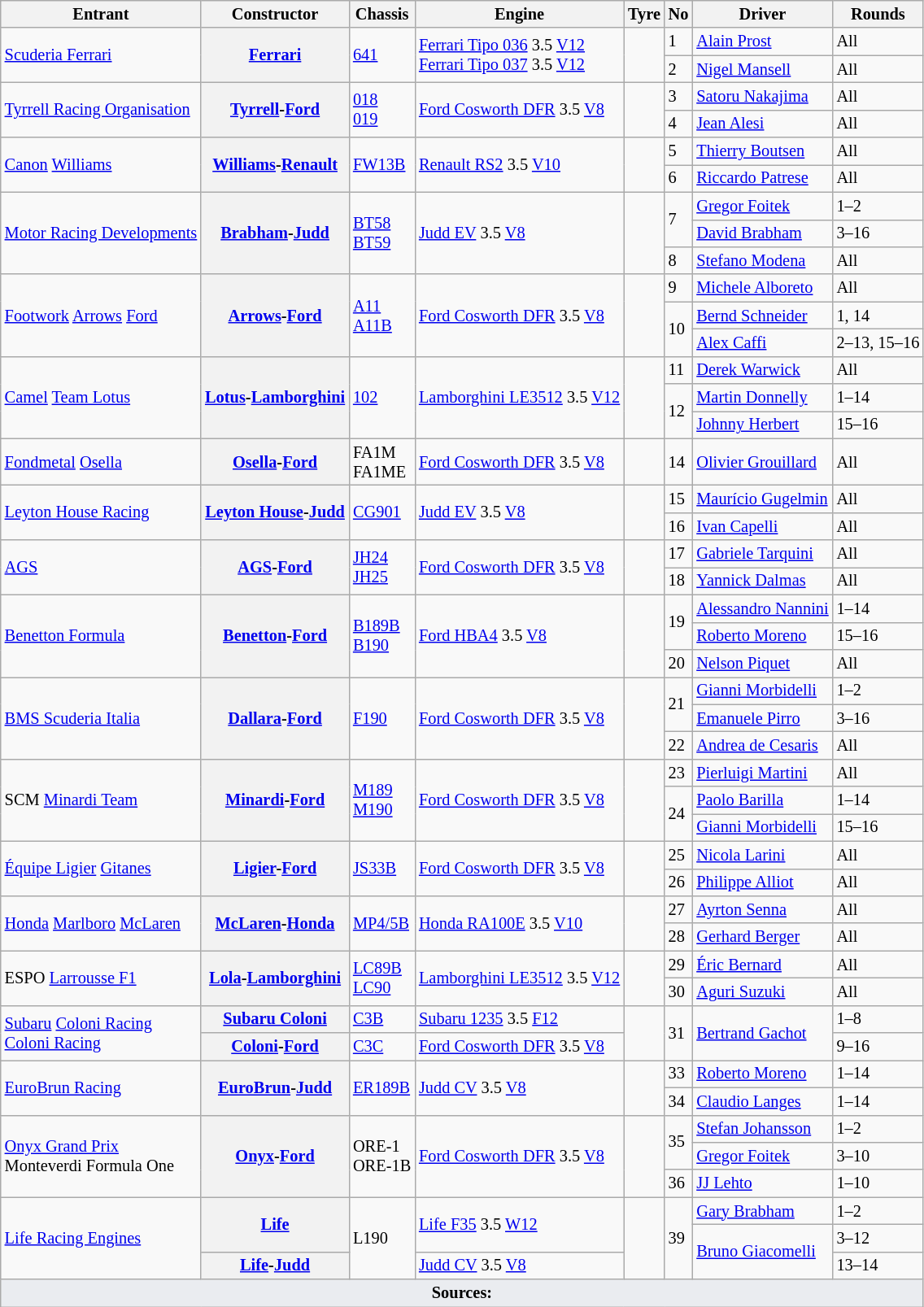<table class="wikitable sortable" style="font-size: 85%">
<tr>
<th>Entrant</th>
<th>Constructor</th>
<th>Chassis</th>
<th>Engine</th>
<th>Tyre</th>
<th>No</th>
<th>Driver</th>
<th>Rounds</th>
</tr>
<tr>
<td rowspan=2> <a href='#'>Scuderia Ferrari</a></td>
<th rowspan=2><a href='#'>Ferrari</a></th>
<td rowspan=2><a href='#'>641</a></td>
<td rowspan=2><a href='#'>Ferrari Tipo 036</a> 3.5 <a href='#'>V12</a><br><a href='#'>Ferrari Tipo 037</a> 3.5 <a href='#'>V12</a></td>
<td rowspan=2></td>
<td>1</td>
<td> <a href='#'>Alain Prost</a></td>
<td>All</td>
</tr>
<tr>
<td>2</td>
<td> <a href='#'>Nigel Mansell</a></td>
<td>All</td>
</tr>
<tr>
<td rowspan=2> <a href='#'>Tyrrell Racing Organisation</a></td>
<th rowspan=2><a href='#'>Tyrrell</a>-<a href='#'>Ford</a></th>
<td rowspan=2><a href='#'>018</a><br><a href='#'>019</a></td>
<td rowspan=2><a href='#'>Ford Cosworth DFR</a> 3.5 <a href='#'>V8</a></td>
<td rowspan=2></td>
<td>3</td>
<td> <a href='#'>Satoru Nakajima</a></td>
<td>All</td>
</tr>
<tr>
<td>4</td>
<td> <a href='#'>Jean Alesi</a></td>
<td>All</td>
</tr>
<tr>
<td rowspan=2> <a href='#'>Canon</a> <a href='#'>Williams</a></td>
<th rowspan=2><a href='#'>Williams</a>-<a href='#'>Renault</a></th>
<td rowspan=2><a href='#'>FW13B</a></td>
<td rowspan=2><a href='#'>Renault RS2</a> 3.5 <a href='#'>V10</a></td>
<td rowspan=2></td>
<td>5</td>
<td> <a href='#'>Thierry Boutsen</a></td>
<td>All</td>
</tr>
<tr>
<td>6</td>
<td> <a href='#'>Riccardo Patrese</a></td>
<td>All</td>
</tr>
<tr>
<td rowspan=3> <a href='#'>Motor Racing Developments</a></td>
<th rowspan=3><a href='#'>Brabham</a>-<a href='#'>Judd</a></th>
<td rowspan=3><a href='#'>BT58</a><br><a href='#'>BT59</a></td>
<td rowspan=3><a href='#'>Judd EV</a> 3.5 <a href='#'>V8</a></td>
<td rowspan=3></td>
<td rowspan=2>7</td>
<td> <a href='#'>Gregor Foitek</a></td>
<td>1–2</td>
</tr>
<tr>
<td> <a href='#'>David Brabham</a></td>
<td>3–16</td>
</tr>
<tr>
<td>8</td>
<td> <a href='#'>Stefano Modena</a></td>
<td>All</td>
</tr>
<tr>
<td rowspan=3> <a href='#'>Footwork</a> <a href='#'>Arrows</a> <a href='#'>Ford</a></td>
<th rowspan=3><a href='#'>Arrows</a>-<a href='#'>Ford</a></th>
<td rowspan=3><a href='#'>A11</a><br><a href='#'>A11B</a></td>
<td rowspan=3><a href='#'>Ford Cosworth DFR</a> 3.5 <a href='#'>V8</a></td>
<td rowspan=3></td>
<td>9</td>
<td> <a href='#'>Michele Alboreto</a></td>
<td>All</td>
</tr>
<tr>
<td rowspan=2>10</td>
<td> <a href='#'>Bernd Schneider</a></td>
<td>1, 14</td>
</tr>
<tr>
<td> <a href='#'>Alex Caffi</a></td>
<td nowrap>2–13, 15–16</td>
</tr>
<tr>
<td rowspan=3> <a href='#'>Camel</a> <a href='#'>Team Lotus</a></td>
<th rowspan=3 nowrap><a href='#'>Lotus</a>-<a href='#'>Lamborghini</a></th>
<td rowspan=3><a href='#'>102</a></td>
<td rowspan=3 nowrap><a href='#'>Lamborghini LE3512</a> 3.5 <a href='#'>V12</a></td>
<td rowspan=3></td>
<td>11</td>
<td> <a href='#'>Derek Warwick</a></td>
<td>All</td>
</tr>
<tr>
<td rowspan=2>12</td>
<td> <a href='#'>Martin Donnelly</a></td>
<td>1–14</td>
</tr>
<tr>
<td> <a href='#'>Johnny Herbert</a></td>
<td>15–16</td>
</tr>
<tr>
<td> <a href='#'>Fondmetal</a> <a href='#'>Osella</a></td>
<th><a href='#'>Osella</a>-<a href='#'>Ford</a></th>
<td>FA1M<br>FA1ME</td>
<td><a href='#'>Ford Cosworth DFR</a> 3.5 <a href='#'>V8</a></td>
<td></td>
<td>14</td>
<td> <a href='#'>Olivier Grouillard</a></td>
<td>All</td>
</tr>
<tr>
<td rowspan=2> <a href='#'>Leyton House Racing</a></td>
<th rowspan=2><a href='#'>Leyton House</a>-<a href='#'>Judd</a></th>
<td rowspan=2><a href='#'>CG901</a></td>
<td rowspan=2><a href='#'>Judd EV</a> 3.5 <a href='#'>V8</a></td>
<td rowspan=2></td>
<td>15</td>
<td> <a href='#'>Maurício Gugelmin</a></td>
<td>All</td>
</tr>
<tr>
<td>16</td>
<td> <a href='#'>Ivan Capelli</a></td>
<td>All</td>
</tr>
<tr>
<td rowspan=2 nowrap> <a href='#'>AGS</a></td>
<th rowspan=2><a href='#'>AGS</a>-<a href='#'>Ford</a></th>
<td rowspan=2><a href='#'>JH24</a><br><a href='#'>JH25</a></td>
<td rowspan=2><a href='#'>Ford Cosworth DFR</a> 3.5 <a href='#'>V8</a></td>
<td rowspan=2></td>
<td>17</td>
<td> <a href='#'>Gabriele Tarquini</a></td>
<td>All</td>
</tr>
<tr>
<td>18</td>
<td> <a href='#'>Yannick Dalmas</a></td>
<td>All</td>
</tr>
<tr>
<td rowspan=3> <a href='#'>Benetton Formula</a></td>
<th rowspan=3><a href='#'>Benetton</a>-<a href='#'>Ford</a></th>
<td rowspan=3><a href='#'>B189B</a><br><a href='#'>B190</a></td>
<td rowspan=3><a href='#'>Ford HBA4</a> 3.5 <a href='#'>V8</a></td>
<td rowspan=3></td>
<td rowspan=2>19</td>
<td nowrap> <a href='#'>Alessandro Nannini</a></td>
<td>1–14</td>
</tr>
<tr>
<td> <a href='#'>Roberto Moreno</a></td>
<td>15–16</td>
</tr>
<tr>
<td>20</td>
<td> <a href='#'>Nelson Piquet</a></td>
<td>All</td>
</tr>
<tr>
<td rowspan=3> <a href='#'>BMS Scuderia Italia</a></td>
<th rowspan=3><a href='#'>Dallara</a>-<a href='#'>Ford</a></th>
<td rowspan=3><a href='#'>F190</a></td>
<td rowspan=3><a href='#'>Ford Cosworth DFR</a> 3.5 <a href='#'>V8</a></td>
<td rowspan=3></td>
<td rowspan=2>21</td>
<td> <a href='#'>Gianni Morbidelli</a></td>
<td>1–2</td>
</tr>
<tr>
<td> <a href='#'>Emanuele Pirro</a></td>
<td>3–16</td>
</tr>
<tr>
<td>22</td>
<td> <a href='#'>Andrea de Cesaris</a></td>
<td>All</td>
</tr>
<tr>
<td rowspan=3> SCM <a href='#'>Minardi Team</a></td>
<th rowspan=3><a href='#'>Minardi</a>-<a href='#'>Ford</a></th>
<td rowspan=3><a href='#'>M189</a><br><a href='#'>M190</a></td>
<td rowspan=3><a href='#'>Ford Cosworth DFR</a> 3.5 <a href='#'>V8</a></td>
<td rowspan=3></td>
<td>23</td>
<td> <a href='#'>Pierluigi Martini</a></td>
<td>All</td>
</tr>
<tr>
<td rowspan=2>24</td>
<td> <a href='#'>Paolo Barilla</a></td>
<td>1–14</td>
</tr>
<tr>
<td> <a href='#'>Gianni Morbidelli</a></td>
<td>15–16</td>
</tr>
<tr>
<td rowspan=2> <a href='#'>Équipe Ligier</a> <a href='#'>Gitanes</a></td>
<th rowspan=2><a href='#'>Ligier</a>-<a href='#'>Ford</a></th>
<td rowspan=2><a href='#'>JS33B</a></td>
<td rowspan=2><a href='#'>Ford Cosworth DFR</a> 3.5 <a href='#'>V8</a></td>
<td rowspan=2></td>
<td>25</td>
<td> <a href='#'>Nicola Larini</a></td>
<td>All</td>
</tr>
<tr>
<td>26</td>
<td> <a href='#'>Philippe Alliot</a></td>
<td>All</td>
</tr>
<tr>
<td rowspan=2> <a href='#'>Honda</a> <a href='#'>Marlboro</a> <a href='#'>McLaren</a></td>
<th rowspan=2><a href='#'>McLaren</a>-<a href='#'>Honda</a></th>
<td rowspan=2><a href='#'>MP4/5B</a></td>
<td rowspan=2><a href='#'>Honda RA100E</a> 3.5 <a href='#'>V10</a></td>
<td rowspan=2></td>
<td>27</td>
<td> <a href='#'>Ayrton Senna</a></td>
<td>All</td>
</tr>
<tr>
<td>28</td>
<td> <a href='#'>Gerhard Berger</a></td>
<td>All</td>
</tr>
<tr>
<td rowspan=2> ESPO <a href='#'>Larrousse F1</a></td>
<th rowspan=2><a href='#'>Lola</a>-<a href='#'>Lamborghini</a></th>
<td rowspan=2><a href='#'>LC89B</a><br><a href='#'>LC90</a></td>
<td rowspan=2><a href='#'>Lamborghini LE3512</a> 3.5 <a href='#'>V12</a></td>
<td rowspan=2></td>
<td>29</td>
<td> <a href='#'>Éric Bernard</a></td>
<td>All</td>
</tr>
<tr>
<td>30</td>
<td> <a href='#'>Aguri Suzuki</a></td>
<td>All</td>
</tr>
<tr>
<td rowspan=2> <a href='#'>Subaru</a> <a href='#'>Coloni Racing</a><br> <a href='#'>Coloni Racing</a></td>
<th><a href='#'>Subaru Coloni</a></th>
<td><a href='#'>C3B</a></td>
<td><a href='#'>Subaru 1235</a> 3.5 <a href='#'>F12</a></td>
<td rowspan=2></td>
<td rowspan=2>31</td>
<td rowspan=2> <a href='#'>Bertrand Gachot</a></td>
<td>1–8</td>
</tr>
<tr>
<th><a href='#'>Coloni</a>-<a href='#'>Ford</a></th>
<td><a href='#'>C3C</a></td>
<td><a href='#'>Ford Cosworth DFR</a> 3.5 <a href='#'>V8</a></td>
<td>9–16</td>
</tr>
<tr>
<td rowspan=2> <a href='#'>EuroBrun Racing</a></td>
<th rowspan=2><a href='#'>EuroBrun</a>-<a href='#'>Judd</a></th>
<td rowspan=2><a href='#'>ER189B</a></td>
<td rowspan=2><a href='#'>Judd CV</a> 3.5 <a href='#'>V8</a></td>
<td rowspan=2></td>
<td>33</td>
<td> <a href='#'>Roberto Moreno</a></td>
<td>1–14</td>
</tr>
<tr>
<td>34</td>
<td> <a href='#'>Claudio Langes</a></td>
<td>1–14</td>
</tr>
<tr>
<td rowspan=3> <a href='#'>Onyx Grand Prix</a><br> Monteverdi Formula One</td>
<th rowspan=3><a href='#'>Onyx</a>-<a href='#'>Ford</a></th>
<td rowspan=3>ORE-1<br>ORE-1B</td>
<td rowspan=3><a href='#'>Ford Cosworth DFR</a> 3.5 <a href='#'>V8</a></td>
<td rowspan=3></td>
<td rowspan=2>35</td>
<td> <a href='#'>Stefan Johansson</a></td>
<td>1–2</td>
</tr>
<tr>
<td> <a href='#'>Gregor Foitek</a></td>
<td>3–10</td>
</tr>
<tr>
<td>36</td>
<td> <a href='#'>JJ Lehto</a></td>
<td>1–10</td>
</tr>
<tr>
<td rowspan=3> <a href='#'>Life Racing Engines</a></td>
<th rowspan=2><a href='#'>Life</a></th>
<td rowspan=3>L190</td>
<td rowspan=2><a href='#'>Life F35</a> 3.5 <a href='#'>W12</a></td>
<td rowspan=3></td>
<td rowspan=3>39</td>
<td> <a href='#'>Gary Brabham</a></td>
<td>1–2</td>
</tr>
<tr>
<td rowspan=2> <a href='#'>Bruno Giacomelli</a></td>
<td>3–12</td>
</tr>
<tr>
<th><a href='#'>Life</a>-<a href='#'>Judd</a></th>
<td><a href='#'>Judd CV</a> 3.5 <a href='#'>V8</a></td>
<td>13–14</td>
</tr>
<tr class="sortbottom">
<td colspan="8" style="background-color:#EAECF0;text-align:center"><strong>Sources:</strong></td>
</tr>
</table>
